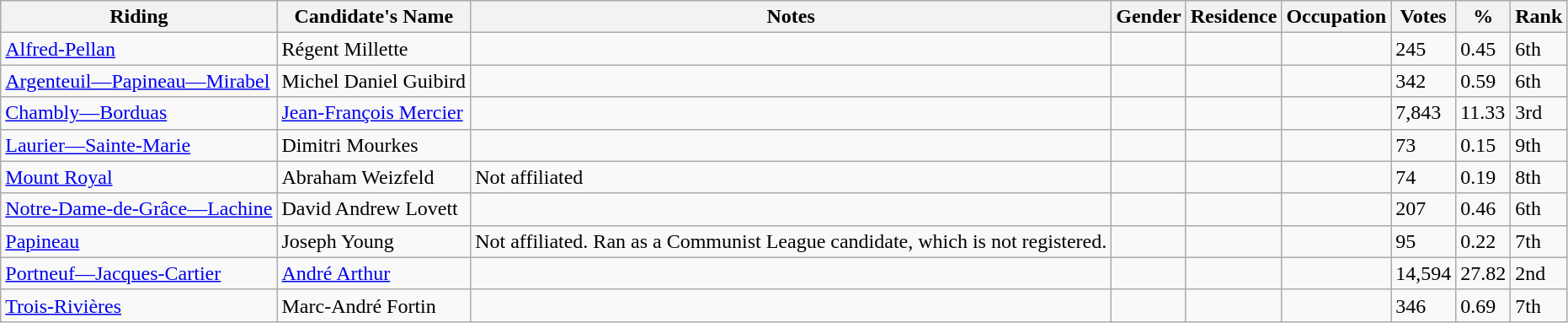<table class="wikitable" border="1">
<tr>
<th>Riding</th>
<th>Candidate's Name</th>
<th>Notes</th>
<th>Gender</th>
<th>Residence</th>
<th>Occupation</th>
<th>Votes</th>
<th>%</th>
<th>Rank</th>
</tr>
<tr>
<td><a href='#'>Alfred-Pellan</a></td>
<td>Régent Millette</td>
<td></td>
<td></td>
<td></td>
<td></td>
<td>245</td>
<td>0.45</td>
<td>6th</td>
</tr>
<tr>
<td><a href='#'>Argenteuil—Papineau—Mirabel</a></td>
<td>Michel Daniel Guibird</td>
<td></td>
<td></td>
<td></td>
<td></td>
<td>342</td>
<td>0.59</td>
<td>6th</td>
</tr>
<tr>
<td><a href='#'>Chambly—Borduas</a></td>
<td><a href='#'>Jean-François Mercier</a></td>
<td></td>
<td></td>
<td></td>
<td></td>
<td>7,843</td>
<td>11.33</td>
<td>3rd</td>
</tr>
<tr>
<td><a href='#'>Laurier—Sainte-Marie</a></td>
<td>Dimitri Mourkes</td>
<td></td>
<td></td>
<td></td>
<td></td>
<td>73</td>
<td>0.15</td>
<td>9th</td>
</tr>
<tr>
<td><a href='#'>Mount Royal</a></td>
<td>Abraham Weizfeld</td>
<td>Not affiliated</td>
<td></td>
<td></td>
<td></td>
<td>74</td>
<td>0.19</td>
<td>8th</td>
</tr>
<tr>
<td><a href='#'>Notre-Dame-de-Grâce—Lachine</a></td>
<td>David Andrew Lovett</td>
<td></td>
<td></td>
<td></td>
<td></td>
<td>207</td>
<td>0.46</td>
<td>6th</td>
</tr>
<tr>
<td><a href='#'>Papineau</a></td>
<td>Joseph Young</td>
<td>Not affiliated. Ran as a Communist League candidate, which is not registered.</td>
<td></td>
<td></td>
<td></td>
<td>95</td>
<td>0.22</td>
<td>7th</td>
</tr>
<tr>
<td><a href='#'>Portneuf—Jacques-Cartier</a></td>
<td><a href='#'>André Arthur</a></td>
<td></td>
<td></td>
<td></td>
<td></td>
<td>14,594</td>
<td>27.82</td>
<td>2nd</td>
</tr>
<tr>
<td><a href='#'>Trois-Rivières</a></td>
<td>Marc-André Fortin</td>
<td></td>
<td></td>
<td></td>
<td></td>
<td>346</td>
<td>0.69</td>
<td>7th</td>
</tr>
</table>
